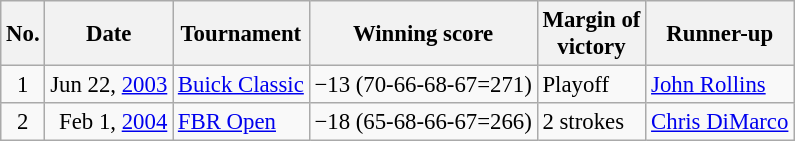<table class="wikitable" style="font-size:95%;">
<tr>
<th>No.</th>
<th>Date</th>
<th>Tournament</th>
<th>Winning score</th>
<th>Margin of<br>victory</th>
<th>Runner-up</th>
</tr>
<tr>
<td align=center>1</td>
<td align=right>Jun 22, <a href='#'>2003</a></td>
<td><a href='#'>Buick Classic</a></td>
<td>−13 (70-66-68-67=271)</td>
<td>Playoff</td>
<td> <a href='#'>John Rollins</a></td>
</tr>
<tr>
<td align=center>2</td>
<td align=right>Feb 1, <a href='#'>2004</a></td>
<td><a href='#'>FBR Open</a></td>
<td>−18 (65-68-66-67=266)</td>
<td>2 strokes</td>
<td> <a href='#'>Chris DiMarco</a></td>
</tr>
</table>
